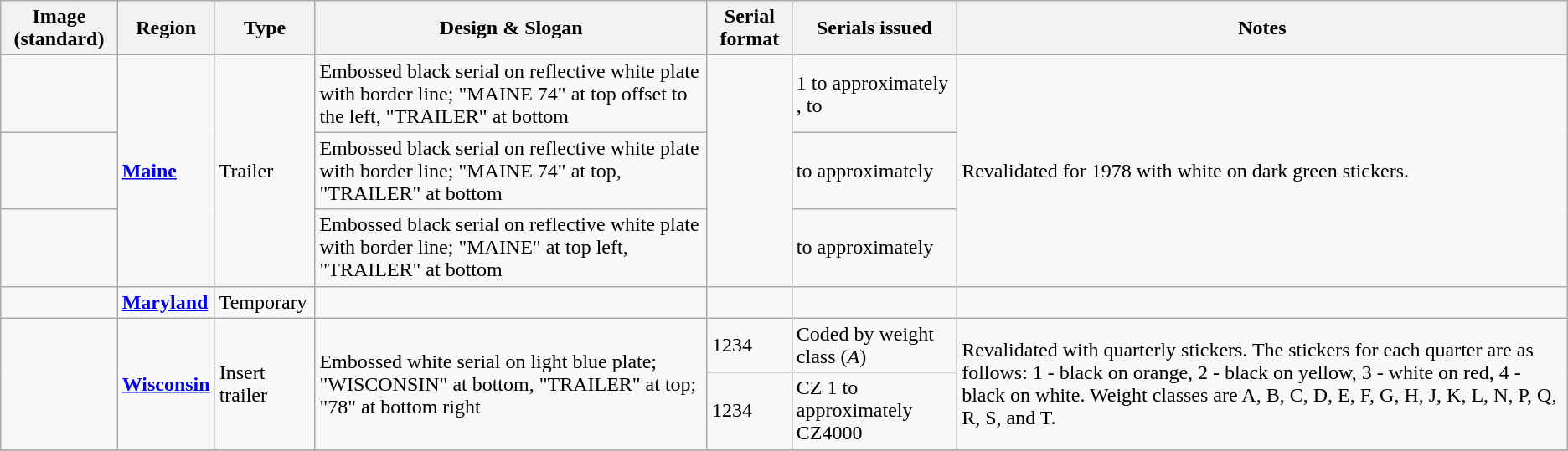<table class="wikitable">
<tr>
<th>Image (standard)</th>
<th>Region</th>
<th>Type</th>
<th>Design & Slogan</th>
<th>Serial format</th>
<th>Serials issued</th>
<th>Notes</th>
</tr>
<tr>
<td></td>
<td rowspan="3"><a href='#'><strong>Maine</strong></a></td>
<td rowspan="3">Trailer</td>
<td>Embossed black serial on reflective white plate with border line; "MAINE 74" at top offset to the left, "TRAILER" at bottom</td>
<td rowspan="3"></td>
<td>1 to approximately ,  to </td>
<td rowspan="3">Revalidated for 1978 with white on dark green stickers.</td>
</tr>
<tr>
<td></td>
<td>Embossed black serial on reflective white plate with border line; "MAINE 74" at top, "TRAILER" at bottom</td>
<td> to approximately </td>
</tr>
<tr>
<td></td>
<td>Embossed black serial on reflective white plate with border line; "MAINE" at top left, "TRAILER" at bottom</td>
<td> to approximately </td>
</tr>
<tr>
<td></td>
<td><a href='#'><strong>Maryland</strong></a></td>
<td>Temporary</td>
<td></td>
<td></td>
<td></td>
</tr>
<tr>
<td rowspan="2"></td>
<td rowspan="2"><a href='#'><strong>Wisconsin</strong></a></td>
<td rowspan="2">Insert trailer</td>
<td rowspan="2">Embossed white serial on light blue plate; "WISCONSIN" at bottom, "TRAILER" at top; "78" at bottom right</td>
<td>1234</td>
<td>Coded by weight class (<em>A</em>)</td>
<td rowspan="2">Revalidated with quarterly stickers. The stickers for each quarter are as follows: 1 - black on orange, 2 - black on yellow, 3 - white on red, 4 - black on white. Weight classes are A, B, C, D, E, F, G, H, J, K, L, N, P, Q, R, S, and T.</td>
</tr>
<tr>
<td>1234</td>
<td>CZ 1 to approximately CZ4000</td>
</tr>
<tr>
</tr>
</table>
